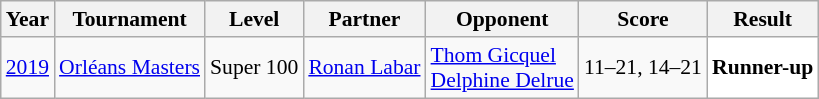<table class="sortable wikitable" style="font-size: 90%;">
<tr>
<th>Year</th>
<th>Tournament</th>
<th>Level</th>
<th>Partner</th>
<th>Opponent</th>
<th>Score</th>
<th>Result</th>
</tr>
<tr>
<td align="center"><a href='#'>2019</a></td>
<td align="left"><a href='#'>Orléans Masters</a></td>
<td align="left">Super 100</td>
<td align="left"> <a href='#'>Ronan Labar</a></td>
<td align="left"> <a href='#'>Thom Gicquel</a><br> <a href='#'>Delphine Delrue</a></td>
<td align="left">11–21, 14–21</td>
<td style="text-align:left; background:white"> <strong>Runner-up</strong></td>
</tr>
</table>
